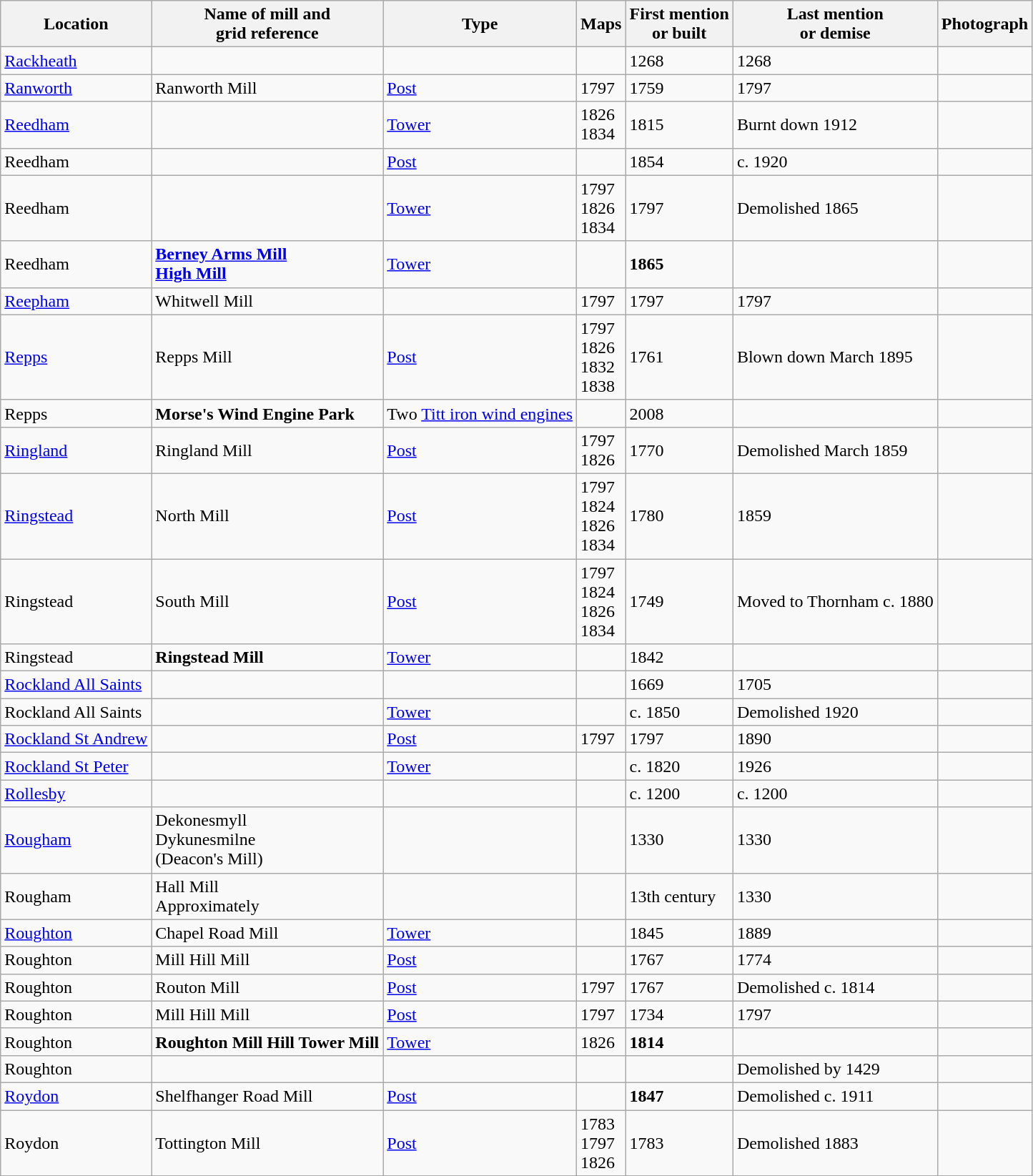<table class="wikitable">
<tr>
<th>Location</th>
<th>Name of mill and<br>grid reference</th>
<th>Type</th>
<th>Maps</th>
<th>First mention<br>or built</th>
<th>Last mention<br> or demise</th>
<th>Photograph</th>
</tr>
<tr>
<td><a href='#'>Rackheath</a></td>
<td></td>
<td></td>
<td></td>
<td>1268</td>
<td>1268<br></td>
<td></td>
</tr>
<tr>
<td><a href='#'>Ranworth</a></td>
<td>Ranworth Mill<br></td>
<td><a href='#'>Post</a></td>
<td>1797</td>
<td>1759</td>
<td>1797<br></td>
<td></td>
</tr>
<tr>
<td><a href='#'>Reedham</a></td>
<td></td>
<td><a href='#'>Tower</a></td>
<td>1826<br>1834</td>
<td>1815</td>
<td>Burnt down 1912<br></td>
<td></td>
</tr>
<tr>
<td>Reedham</td>
<td></td>
<td><a href='#'>Post</a></td>
<td></td>
<td>1854</td>
<td>c. 1920<br></td>
<td></td>
</tr>
<tr>
<td>Reedham</td>
<td></td>
<td><a href='#'>Tower</a></td>
<td>1797<br>1826<br>1834</td>
<td>1797</td>
<td>Demolished 1865<br></td>
<td></td>
</tr>
<tr>
<td>Reedham</td>
<td><strong><a href='#'>Berney Arms Mill<br>High Mill</a></strong><br></td>
<td><a href='#'>Tower</a></td>
<td></td>
<td><strong>1865</strong></td>
<td></td>
<td></td>
</tr>
<tr>
<td><a href='#'>Reepham</a></td>
<td>Whitwell Mill<br></td>
<td></td>
<td>1797</td>
<td>1797</td>
<td>1797<br></td>
<td></td>
</tr>
<tr>
<td><a href='#'>Repps</a></td>
<td>Repps Mill<br></td>
<td><a href='#'>Post</a></td>
<td>1797<br>1826<br>1832<br>1838</td>
<td>1761</td>
<td>Blown down March 1895<br></td>
<td></td>
</tr>
<tr>
<td>Repps</td>
<td><strong>Morse's Wind Engine Park</strong><br></td>
<td>Two <a href='#'>Titt iron wind engines</a></td>
<td></td>
<td>2008</td>
<td></td>
<td></td>
</tr>
<tr>
<td><a href='#'>Ringland</a></td>
<td>Ringland Mill<br></td>
<td><a href='#'>Post</a></td>
<td>1797<br>1826</td>
<td>1770</td>
<td>Demolished March 1859<br></td>
<td></td>
</tr>
<tr>
<td><a href='#'>Ringstead</a></td>
<td>North Mill<br></td>
<td><a href='#'>Post</a></td>
<td>1797<br>1824<br>1826<br>1834</td>
<td>1780</td>
<td>1859<br></td>
<td></td>
</tr>
<tr>
<td>Ringstead</td>
<td>South Mill<br></td>
<td><a href='#'>Post</a></td>
<td>1797<br>1824<br>1826<br>1834</td>
<td>1749</td>
<td>Moved to Thornham c. 1880<br></td>
<td></td>
</tr>
<tr>
<td>Ringstead</td>
<td><strong>Ringstead Mill</strong><br></td>
<td><a href='#'>Tower</a></td>
<td></td>
<td>1842</td>
<td></td>
<td></td>
</tr>
<tr>
<td><a href='#'>Rockland All Saints</a></td>
<td></td>
<td></td>
<td></td>
<td>1669</td>
<td>1705<br></td>
<td></td>
</tr>
<tr>
<td>Rockland All Saints</td>
<td></td>
<td><a href='#'>Tower</a></td>
<td></td>
<td>c. 1850</td>
<td>Demolished 1920<br></td>
<td></td>
</tr>
<tr>
<td><a href='#'>Rockland St Andrew</a></td>
<td></td>
<td><a href='#'>Post</a></td>
<td>1797</td>
<td>1797</td>
<td>1890<br></td>
<td></td>
</tr>
<tr>
<td><a href='#'>Rockland St Peter</a></td>
<td></td>
<td><a href='#'>Tower</a></td>
<td></td>
<td>c. 1820</td>
<td>1926<br></td>
<td></td>
</tr>
<tr>
<td><a href='#'>Rollesby</a></td>
<td></td>
<td></td>
<td></td>
<td>c. 1200</td>
<td>c. 1200<br></td>
<td></td>
</tr>
<tr>
<td><a href='#'>Rougham</a></td>
<td>Dekonesmyll<br>Dykunesmilne<br>(Deacon's Mill)</td>
<td></td>
<td></td>
<td>1330</td>
<td>1330<br></td>
<td></td>
</tr>
<tr>
<td>Rougham</td>
<td>Hall Mill<br>Approximately<br></td>
<td></td>
<td></td>
<td>13th century</td>
<td>1330<br></td>
<td></td>
</tr>
<tr>
<td><a href='#'>Roughton</a></td>
<td>Chapel Road Mill<br></td>
<td><a href='#'>Tower</a></td>
<td></td>
<td>1845</td>
<td>1889<br></td>
<td></td>
</tr>
<tr>
<td>Roughton</td>
<td>Mill Hill Mill<br></td>
<td><a href='#'>Post</a></td>
<td></td>
<td>1767</td>
<td>1774<br></td>
<td></td>
</tr>
<tr>
<td>Roughton</td>
<td>Routon Mill<br></td>
<td><a href='#'>Post</a></td>
<td>1797</td>
<td>1767</td>
<td>Demolished c. 1814<br></td>
<td></td>
</tr>
<tr>
<td>Roughton</td>
<td>Mill Hill Mill<br></td>
<td><a href='#'>Post</a></td>
<td>1797</td>
<td>1734</td>
<td>1797<br></td>
<td></td>
</tr>
<tr>
<td>Roughton</td>
<td><strong>Roughton Mill Hill Tower Mill</strong><br></td>
<td><a href='#'>Tower</a></td>
<td>1826</td>
<td><strong>1814</strong></td>
<td></td>
<td></td>
</tr>
<tr>
<td>Roughton</td>
<td></td>
<td></td>
<td></td>
<td></td>
<td>Demolished by 1429<br></td>
<td></td>
</tr>
<tr>
<td><a href='#'>Roydon</a></td>
<td>Shelfhanger Road Mill<br></td>
<td><a href='#'>Post</a></td>
<td></td>
<td><strong>1847</strong></td>
<td>Demolished c. 1911<br></td>
<td></td>
</tr>
<tr>
<td>Roydon</td>
<td>Tottington Mill<br></td>
<td><a href='#'>Post</a></td>
<td>1783<br>1797<br>1826</td>
<td>1783</td>
<td>Demolished 1883<br></td>
<td></td>
</tr>
</table>
